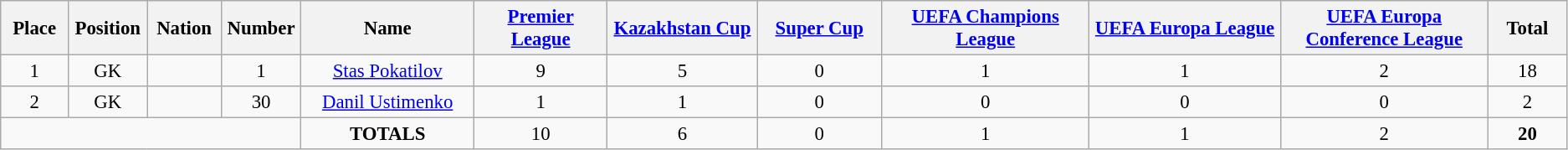<table class="wikitable" style="font-size: 95%; text-align: center;">
<tr>
<th width=60>Place</th>
<th width=60>Position</th>
<th width=60>Nation</th>
<th width=60>Number</th>
<th width=200>Name</th>
<th width=150><a href='#'>Premier League</a></th>
<th width=150><a href='#'>Kazakhstan Cup</a></th>
<th width=150><a href='#'>Super Cup</a></th>
<th width=250><a href='#'>UEFA Champions League</a></th>
<th width=250><a href='#'>UEFA Europa League</a></th>
<th width=250><a href='#'>UEFA Europa Conference League</a></th>
<th width=80>Total</th>
</tr>
<tr>
<td>1</td>
<td>GK</td>
<td></td>
<td>1</td>
<td><a href='#'>Stas Pokatilov</a></td>
<td>9</td>
<td>5</td>
<td>0</td>
<td>1</td>
<td>1</td>
<td>2</td>
<td>18</td>
</tr>
<tr>
<td>2</td>
<td>GK</td>
<td></td>
<td>30</td>
<td><a href='#'>Danil Ustimenko</a></td>
<td>1</td>
<td>1</td>
<td>0</td>
<td>0</td>
<td>0</td>
<td>0</td>
<td>2</td>
</tr>
<tr>
<td colspan="4"></td>
<td><strong>TOTALS</strong></td>
<td>10</td>
<td>6</td>
<td>0</td>
<td>1</td>
<td>1</td>
<td>2</td>
<td><strong>20</strong></td>
</tr>
</table>
